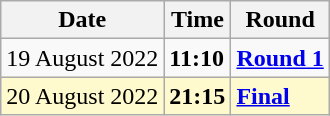<table class="wikitable">
<tr>
<th>Date</th>
<th>Time</th>
<th>Round</th>
</tr>
<tr>
<td>19 August 2022</td>
<td><strong>11:10</strong></td>
<td><strong><a href='#'>Round 1</a></strong></td>
</tr>
<tr style=background:lemonchiffon>
<td>20 August 2022</td>
<td><strong>21:15</strong></td>
<td><strong><a href='#'>Final</a></strong></td>
</tr>
</table>
